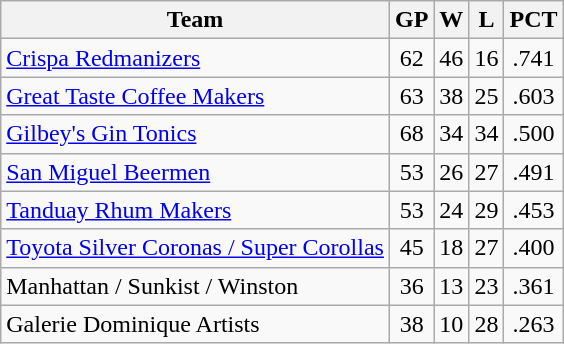<table class="wikitable sortable" style="text-align:center;">
<tr>
<th>Team</th>
<th>GP</th>
<th>W</th>
<th>L</th>
<th>PCT</th>
</tr>
<tr>
<td align=left><a href='#'>Crispa Redmanizers</a></td>
<td>62</td>
<td>46</td>
<td>16</td>
<td>.741</td>
</tr>
<tr>
<td align=left><a href='#'>Great Taste Coffee Makers</a></td>
<td>63</td>
<td>38</td>
<td>25</td>
<td>.603</td>
</tr>
<tr>
<td align=left><a href='#'>Gilbey's Gin Tonics</a></td>
<td>68</td>
<td>34</td>
<td>34</td>
<td>.500</td>
</tr>
<tr>
<td align=left><a href='#'>San Miguel Beermen</a></td>
<td>53</td>
<td>26</td>
<td>27</td>
<td>.491</td>
</tr>
<tr>
<td align=left><a href='#'>Tanduay Rhum Makers</a></td>
<td>53</td>
<td>24</td>
<td>29</td>
<td>.453</td>
</tr>
<tr>
<td align=left><a href='#'>Toyota Silver Coronas / Super Corollas</a></td>
<td>45</td>
<td>18</td>
<td>27</td>
<td>.400</td>
</tr>
<tr>
<td align=left>Manhattan / Sunkist / Winston</td>
<td>36</td>
<td>13</td>
<td>23</td>
<td>.361</td>
</tr>
<tr>
<td align=left>Galerie Dominique Artists</td>
<td>38</td>
<td>10</td>
<td>28</td>
<td>.263</td>
</tr>
</table>
